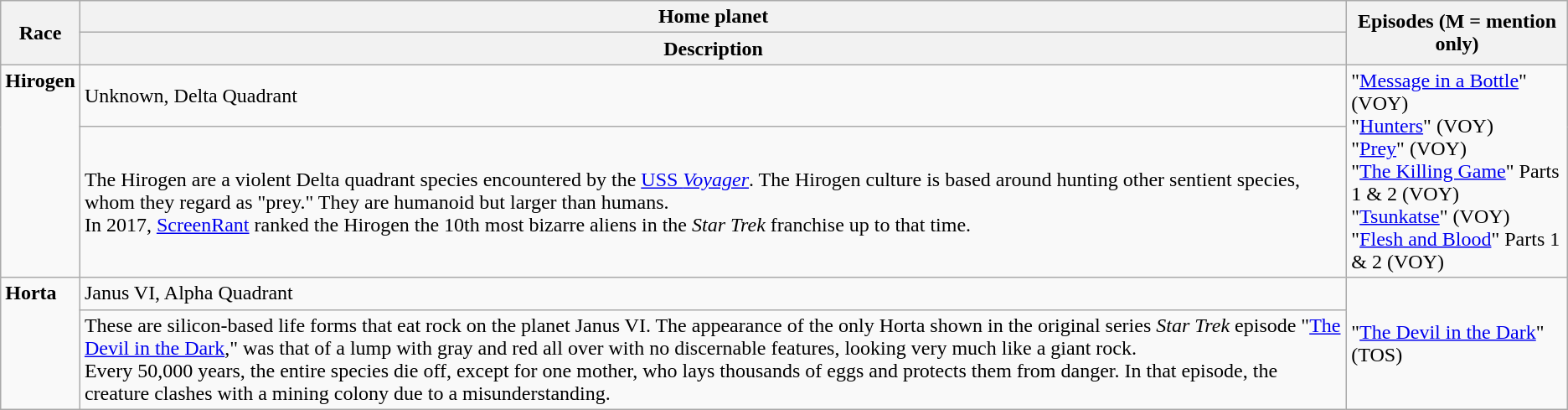<table class="wikitable">
<tr>
<th rowspan="2">Race</th>
<th>Home planet</th>
<th rowspan="2">Episodes (M = mention only)</th>
</tr>
<tr>
<th>Description</th>
</tr>
<tr>
<td rowspan="2" style="vertical-align: top;"><strong>Hirogen</strong> </td>
<td>Unknown, Delta Quadrant</td>
<td rowspan="2">"<a href='#'>Message in a Bottle</a>"(VOY)<br>"<a href='#'>Hunters</a>" (VOY)<br>"<a href='#'>Prey</a>" (VOY)<br>"<a href='#'>The Killing Game</a>" Parts 1 & 2 (VOY)<br>"<a href='#'>Tsunkatse</a>" (VOY)<br>"<a href='#'>Flesh and Blood</a>" Parts 1 & 2 (VOY)</td>
</tr>
<tr>
<td>The Hirogen are a violent Delta quadrant species encountered by the <a href='#'>USS <em>Voyager</em></a>. The Hirogen culture is based around hunting other sentient species, whom they regard as "prey." They are humanoid but larger than humans.<br>In 2017, <a href='#'>ScreenRant</a> ranked the Hirogen the 10th most bizarre aliens in the <em>Star Trek</em> franchise up to that time.</td>
</tr>
<tr>
<td rowspan="2" style="vertical-align: top;"><strong>Horta</strong> </td>
<td>Janus VI, Alpha Quadrant</td>
<td rowspan="2">"<a href='#'>The Devil in the Dark</a>" (TOS)</td>
</tr>
<tr>
<td>These are silicon-based life forms that eat rock on the planet Janus VI. The appearance of the only Horta shown in the original series <em>Star Trek</em> episode "<a href='#'>The Devil in the Dark</a>," was that of a lump with gray and red all over with no discernable features, looking very much like a giant rock.<br>Every 50,000 years, the entire species die off, except for one mother, who lays thousands of eggs and protects them from danger. In that episode, the creature clashes with a mining colony due to a misunderstanding.</td>
</tr>
</table>
